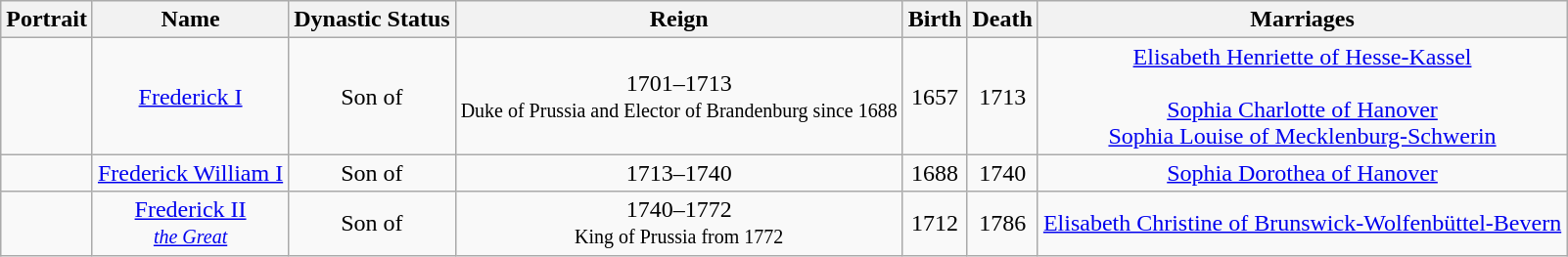<table class="wikitable">
<tr>
<th>Portrait</th>
<th>Name</th>
<th>Dynastic Status</th>
<th>Reign</th>
<th>Birth</th>
<th>Death</th>
<th>Marriages</th>
</tr>
<tr>
<td align="center"></td>
<td align="center"><a href='#'>Frederick I</a><br></td>
<td align="center">Son of</td>
<td align="center">1701–1713<br><small>Duke of Prussia and Elector of Brandenburg since 1688</small></td>
<td align="center">1657</td>
<td align="center">1713</td>
<td align="center"><a href='#'>Elisabeth Henriette of Hesse-Kassel</a><br><br><a href='#'>Sophia Charlotte of Hanover</a><br>
<a href='#'>Sophia Louise of Mecklenburg-Schwerin</a></td>
</tr>
<tr>
<td align="center"></td>
<td align="center"><a href='#'>Frederick William I</a></td>
<td align="center">Son of</td>
<td align="center">1713–1740</td>
<td align="center">1688</td>
<td align="center">1740</td>
<td align="center"><a href='#'>Sophia Dorothea of Hanover</a></td>
</tr>
<tr>
<td align="center"></td>
<td align="center"><a href='#'>Frederick II<br><small><em>the Great</em></small></a></td>
<td align="center">Son of</td>
<td align="center">1740–1772<br><small>King of Prussia from 1772</small></td>
<td align="center">1712</td>
<td align="center">1786</td>
<td align="center"><a href='#'>Elisabeth Christine of Brunswick-Wolfenbüttel-Bevern</a></td>
</tr>
</table>
